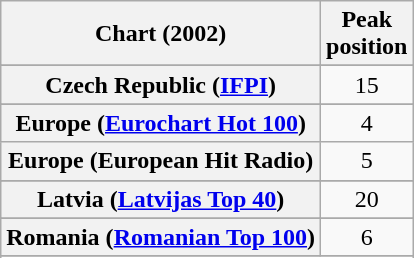<table class="wikitable sortable plainrowheaders" style="text-align:center">
<tr>
<th>Chart (2002)</th>
<th>Peak<br>position</th>
</tr>
<tr>
</tr>
<tr>
</tr>
<tr>
</tr>
<tr>
</tr>
<tr>
<th scope="row">Czech Republic (<a href='#'>IFPI</a>)</th>
<td>15</td>
</tr>
<tr>
</tr>
<tr>
<th scope="row">Europe (<a href='#'>Eurochart Hot 100</a>)</th>
<td>4</td>
</tr>
<tr>
<th scope="row">Europe (European Hit Radio)</th>
<td>5</td>
</tr>
<tr>
</tr>
<tr>
</tr>
<tr>
</tr>
<tr>
<th scope="row">Latvia (<a href='#'>Latvijas Top 40</a>)</th>
<td>20</td>
</tr>
<tr>
</tr>
<tr>
</tr>
<tr>
</tr>
<tr>
</tr>
<tr>
<th scope="row">Romania (<a href='#'>Romanian Top 100</a>)</th>
<td>6</td>
</tr>
<tr>
</tr>
<tr>
</tr>
<tr>
</tr>
<tr>
</tr>
</table>
